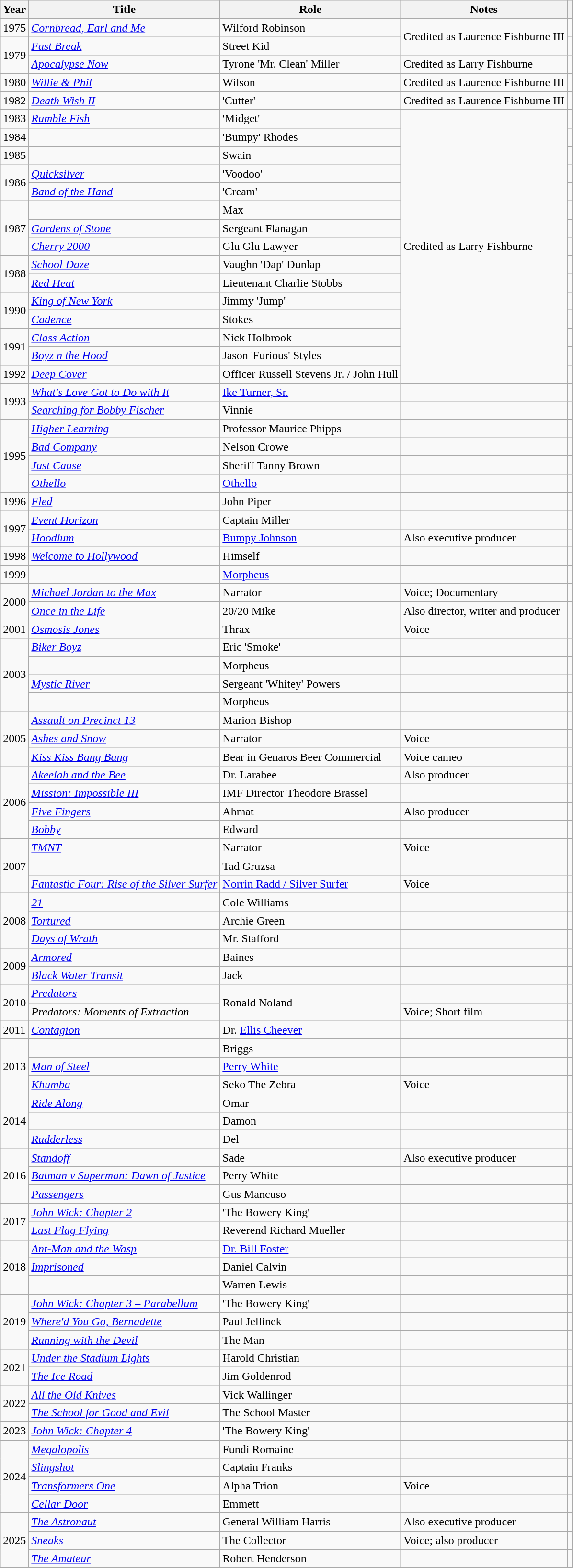<table class="wikitable sortable plainrowheaders">
<tr>
<th scope="col">Year</th>
<th scope="col">Title</th>
<th scope="col">Role</th>
<th scope="col" class="unsortable">Notes</th>
<th scope="col" class="unsortable"></th>
</tr>
<tr>
<td>1975</td>
<td><em><a href='#'>Cornbread, Earl and Me</a></em></td>
<td>Wilford Robinson</td>
<td rowspan="2">Credited as Laurence Fishburne III</td>
<td style="text-align:center;"></td>
</tr>
<tr>
<td rowspan="2">1979</td>
<td><em><a href='#'>Fast Break</a></em></td>
<td>Street Kid</td>
<td style="text-align:center;"></td>
</tr>
<tr>
<td><em><a href='#'>Apocalypse Now</a></em></td>
<td>Tyrone 'Mr. Clean' Miller</td>
<td>Credited as Larry Fishburne</td>
<td style="text-align:center;"></td>
</tr>
<tr>
<td>1980</td>
<td><em><a href='#'>Willie & Phil</a></em></td>
<td>Wilson</td>
<td>Credited as Laurence Fishburne III</td>
<td></td>
</tr>
<tr>
<td>1982</td>
<td><em><a href='#'>Death Wish II</a></em></td>
<td>'Cutter'</td>
<td>Credited as Laurence Fishburne III</td>
<td style="text-align:center;"></td>
</tr>
<tr>
<td>1983</td>
<td><em><a href='#'>Rumble Fish</a></em></td>
<td>'Midget'</td>
<td rowspan="15">Credited as Larry Fishburne</td>
<td></td>
</tr>
<tr>
<td>1984</td>
<td><em></em></td>
<td>'Bumpy' Rhodes</td>
<td></td>
</tr>
<tr>
<td>1985</td>
<td><em></em></td>
<td>Swain</td>
<td style="text-align:center;"></td>
</tr>
<tr>
<td rowspan="2">1986</td>
<td><em><a href='#'>Quicksilver</a></em></td>
<td>'Voodoo'</td>
<td></td>
</tr>
<tr>
<td><em><a href='#'>Band of the Hand</a></em></td>
<td>'Cream'</td>
<td></td>
</tr>
<tr>
<td rowspan="3">1987</td>
<td><em></em></td>
<td>Max</td>
<td></td>
</tr>
<tr>
<td><em><a href='#'>Gardens of Stone</a></em></td>
<td>Sergeant Flanagan</td>
<td></td>
</tr>
<tr>
<td><em><a href='#'>Cherry 2000</a></em></td>
<td>Glu Glu Lawyer</td>
<td></td>
</tr>
<tr>
<td rowspan="2">1988</td>
<td><em><a href='#'>School Daze</a></em></td>
<td>Vaughn 'Dap' Dunlap</td>
<td></td>
</tr>
<tr>
<td><em><a href='#'>Red Heat</a></em></td>
<td>Lieutenant Charlie Stobbs</td>
<td></td>
</tr>
<tr>
<td rowspan="2">1990</td>
<td><em><a href='#'>King of New York</a></em></td>
<td>Jimmy 'Jump'</td>
<td></td>
</tr>
<tr>
<td><em><a href='#'>Cadence</a></em></td>
<td>Stokes</td>
<td></td>
</tr>
<tr>
<td rowspan="2">1991</td>
<td><em><a href='#'>Class Action</a></em></td>
<td>Nick Holbrook</td>
<td></td>
</tr>
<tr>
<td><em><a href='#'>Boyz n the Hood</a></em></td>
<td>Jason 'Furious' Styles</td>
<td></td>
</tr>
<tr>
<td>1992</td>
<td><em><a href='#'>Deep Cover</a></em></td>
<td>Officer Russell Stevens Jr. / John Hull</td>
<td></td>
</tr>
<tr>
<td rowspan="2">1993</td>
<td><em><a href='#'>What's Love Got to Do with It</a></em></td>
<td><a href='#'>Ike Turner, Sr.</a></td>
<td></td>
<td></td>
</tr>
<tr>
<td><em><a href='#'>Searching for Bobby Fischer</a></em></td>
<td>Vinnie</td>
<td></td>
<td></td>
</tr>
<tr>
<td rowspan="4">1995</td>
<td><em><a href='#'>Higher Learning</a></em></td>
<td>Professor Maurice Phipps</td>
<td></td>
<td></td>
</tr>
<tr>
<td><em><a href='#'>Bad Company</a></em></td>
<td>Nelson Crowe</td>
<td></td>
<td></td>
</tr>
<tr>
<td><em><a href='#'>Just Cause</a></em></td>
<td>Sheriff Tanny Brown</td>
<td></td>
<td></td>
</tr>
<tr>
<td><em><a href='#'>Othello</a></em></td>
<td><a href='#'>Othello</a></td>
<td></td>
<td></td>
</tr>
<tr>
<td>1996</td>
<td><em><a href='#'>Fled</a></em></td>
<td>John Piper</td>
<td></td>
<td></td>
</tr>
<tr>
<td rowspan="2">1997</td>
<td><em><a href='#'>Event Horizon</a></em></td>
<td>Captain Miller</td>
<td></td>
<td></td>
</tr>
<tr>
<td><em><a href='#'>Hoodlum</a></em></td>
<td><a href='#'>Bumpy Johnson</a></td>
<td>Also executive producer</td>
<td></td>
</tr>
<tr>
<td>1998</td>
<td><em><a href='#'>Welcome to Hollywood</a></em></td>
<td>Himself</td>
<td></td>
<td></td>
</tr>
<tr>
<td>1999</td>
<td><em></em></td>
<td><a href='#'>Morpheus</a></td>
<td></td>
<td></td>
</tr>
<tr>
<td rowspan="2">2000</td>
<td><em><a href='#'>Michael Jordan to the Max</a></em></td>
<td>Narrator</td>
<td>Voice; Documentary</td>
<td style="text-align:center;"></td>
</tr>
<tr>
<td><em><a href='#'>Once in the Life</a></em></td>
<td>20/20 Mike</td>
<td>Also director, writer and producer</td>
<td></td>
</tr>
<tr>
<td>2001</td>
<td><em><a href='#'>Osmosis Jones</a></em></td>
<td>Thrax</td>
<td>Voice</td>
<td style="text-align:center;"></td>
</tr>
<tr>
<td rowspan="4">2003</td>
<td><em><a href='#'>Biker Boyz</a></em></td>
<td>Eric 'Smoke'</td>
<td></td>
<td></td>
</tr>
<tr>
<td><em></em></td>
<td>Morpheus</td>
<td></td>
<td></td>
</tr>
<tr>
<td><em><a href='#'>Mystic River</a></em></td>
<td>Sergeant 'Whitey' Powers</td>
<td></td>
<td></td>
</tr>
<tr>
<td><em></em></td>
<td>Morpheus</td>
<td></td>
<td></td>
</tr>
<tr>
<td rowspan="3">2005</td>
<td><em><a href='#'>Assault on Precinct 13</a></em></td>
<td>Marion Bishop</td>
<td></td>
<td></td>
</tr>
<tr>
<td><em><a href='#'>Ashes and Snow</a></em></td>
<td>Narrator</td>
<td>Voice</td>
<td></td>
</tr>
<tr>
<td><em><a href='#'>Kiss Kiss Bang Bang</a></em></td>
<td>Bear in Genaros Beer Commercial</td>
<td>Voice cameo</td>
<td></td>
</tr>
<tr>
<td rowspan="4">2006</td>
<td><em><a href='#'>Akeelah and the Bee</a></em></td>
<td>Dr. Larabee</td>
<td>Also producer</td>
<td style="text-align:center;"></td>
</tr>
<tr>
<td><em><a href='#'>Mission: Impossible III</a></em></td>
<td>IMF Director Theodore Brassel</td>
<td></td>
<td></td>
</tr>
<tr>
<td><em><a href='#'>Five Fingers</a></em></td>
<td>Ahmat</td>
<td>Also producer</td>
<td></td>
</tr>
<tr>
<td><em><a href='#'>Bobby</a></em></td>
<td>Edward</td>
<td></td>
<td></td>
</tr>
<tr>
<td rowspan="3">2007</td>
<td><em><a href='#'>TMNT</a></em></td>
<td>Narrator</td>
<td>Voice</td>
<td style="text-align:center;"></td>
</tr>
<tr>
<td><em></em></td>
<td>Tad Gruzsa</td>
<td></td>
<td></td>
</tr>
<tr>
<td><em><a href='#'>Fantastic Four: Rise of the Silver Surfer</a></em></td>
<td><a href='#'>Norrin Radd / Silver Surfer</a></td>
<td>Voice</td>
<td style="text-align:center;"></td>
</tr>
<tr>
<td rowspan="3">2008</td>
<td><em><a href='#'>21</a></em></td>
<td>Cole Williams</td>
<td></td>
<td></td>
</tr>
<tr>
<td><em><a href='#'>Tortured</a></em></td>
<td>Archie Green</td>
<td></td>
<td></td>
</tr>
<tr>
<td><em><a href='#'>Days of Wrath</a></em></td>
<td>Mr. Stafford</td>
<td></td>
<td></td>
</tr>
<tr>
<td rowspan="2">2009</td>
<td><em><a href='#'>Armored</a></em></td>
<td>Baines</td>
<td></td>
<td></td>
</tr>
<tr>
<td><em><a href='#'>Black Water Transit</a></em></td>
<td>Jack</td>
<td></td>
<td></td>
</tr>
<tr>
<td rowspan="2">2010</td>
<td><em><a href='#'>Predators</a></em></td>
<td rowspan="2">Ronald Noland</td>
<td></td>
<td></td>
</tr>
<tr>
<td><em>Predators: Moments of Extraction</em></td>
<td>Voice; Short film</td>
<td></td>
</tr>
<tr>
<td>2011</td>
<td><em><a href='#'>Contagion</a></em></td>
<td>Dr. <a href='#'>Ellis Cheever</a></td>
<td></td>
<td></td>
</tr>
<tr>
<td rowspan="3">2013</td>
<td><em></em></td>
<td>Briggs</td>
<td></td>
<td></td>
</tr>
<tr>
<td><em><a href='#'>Man of Steel</a></em></td>
<td><a href='#'>Perry White</a></td>
<td></td>
<td style="text-align:center;"></td>
</tr>
<tr>
<td><em><a href='#'>Khumba</a></em></td>
<td>Seko The Zebra</td>
<td>Voice</td>
<td style="text-align:center;"></td>
</tr>
<tr>
<td rowspan="3">2014</td>
<td><em><a href='#'>Ride Along</a></em></td>
<td>Omar</td>
<td></td>
<td></td>
</tr>
<tr>
<td><em></em></td>
<td>Damon</td>
<td></td>
<td></td>
</tr>
<tr>
<td><em><a href='#'>Rudderless</a></em></td>
<td>Del</td>
<td></td>
<td></td>
</tr>
<tr>
<td rowspan="3">2016</td>
<td><em><a href='#'>Standoff</a></em></td>
<td>Sade</td>
<td>Also executive producer</td>
<td></td>
</tr>
<tr>
<td><em><a href='#'>Batman v Superman: Dawn of Justice</a></em></td>
<td>Perry White</td>
<td></td>
<td style="text-align:center;"></td>
</tr>
<tr>
<td><em><a href='#'>Passengers</a></em></td>
<td>Gus Mancuso</td>
<td></td>
<td></td>
</tr>
<tr>
<td rowspan="2">2017</td>
<td><em><a href='#'>John Wick: Chapter 2</a></em></td>
<td>'The Bowery King'</td>
<td></td>
<td></td>
</tr>
<tr>
<td><em><a href='#'>Last Flag Flying</a></em></td>
<td>Reverend Richard Mueller</td>
<td></td>
<td></td>
</tr>
<tr>
<td rowspan="3">2018</td>
<td><em><a href='#'>Ant-Man and the Wasp</a></em></td>
<td><a href='#'>Dr. Bill Foster</a></td>
<td></td>
<td></td>
</tr>
<tr>
<td><em><a href='#'>Imprisoned</a></em></td>
<td>Daniel Calvin</td>
<td></td>
<td></td>
</tr>
<tr>
<td><em></em></td>
<td>Warren Lewis</td>
<td></td>
<td></td>
</tr>
<tr>
<td rowspan="3">2019</td>
<td><em><a href='#'>John Wick: Chapter 3 – Parabellum</a></em></td>
<td>'The Bowery King'</td>
<td></td>
<td></td>
</tr>
<tr>
<td><em><a href='#'>Where'd You Go, Bernadette</a></em></td>
<td>Paul Jellinek</td>
<td></td>
<td></td>
</tr>
<tr>
<td><em><a href='#'>Running with the Devil</a></em></td>
<td>The Man</td>
<td></td>
<td></td>
</tr>
<tr>
<td rowspan="2">2021</td>
<td><em><a href='#'>Under the Stadium Lights</a></em></td>
<td>Harold Christian</td>
<td></td>
<td></td>
</tr>
<tr>
<td><em><a href='#'>The Ice Road</a></em></td>
<td>Jim Goldenrod</td>
<td></td>
<td></td>
</tr>
<tr>
<td rowspan="2">2022</td>
<td><em><a href='#'>All the Old Knives</a></em></td>
<td>Vick Wallinger</td>
<td></td>
<td></td>
</tr>
<tr>
<td><em><a href='#'>The School for Good and Evil</a></em></td>
<td>The School Master</td>
<td></td>
<td style="text-align:center;"></td>
</tr>
<tr>
<td>2023</td>
<td><em><a href='#'>John Wick: Chapter 4</a></em></td>
<td>'The Bowery King'</td>
<td></td>
<td></td>
</tr>
<tr>
<td rowspan="4">2024</td>
<td><em><a href='#'>Megalopolis</a></em></td>
<td>Fundi Romaine</td>
<td></td>
<td style="text-align:center;"></td>
</tr>
<tr>
<td><em><a href='#'>Slingshot</a></em></td>
<td>Captain Franks</td>
<td></td>
<td style="text-align:center;"></td>
</tr>
<tr>
<td><em><a href='#'>Transformers One</a></em></td>
<td>Alpha Trion</td>
<td>Voice</td>
<td style="text-align:center;"></td>
</tr>
<tr>
<td><em><a href='#'>Cellar Door</a></em></td>
<td>Emmett</td>
<td></td>
<td style="text-align:center;"></td>
</tr>
<tr>
<td rowspan="4">2025</td>
<td><em><a href='#'>The Astronaut</a></em></td>
<td>General William Harris</td>
<td>Also executive producer</td>
<td></td>
</tr>
<tr>
<td><em><a href='#'>Sneaks</a></em></td>
<td>The Collector</td>
<td>Voice; also producer</td>
<td style="text-align:center;"></td>
</tr>
<tr>
<td><em><a href='#'>The Amateur</a></em></td>
<td>Robert Henderson</td>
<td></td>
<td style="text-align:center;"></td>
</tr>
<tr>
</tr>
</table>
